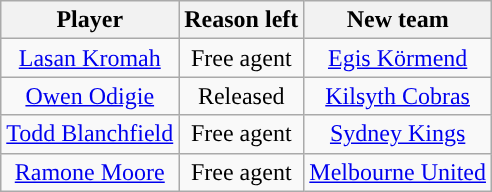<table class="wikitable sortable sortable" style="text-align: center">
<tr>
<th>Player</th>
<th>Reason left</th>
<th>New team</th>
</tr>
<tr>
<td><a href='#'>Lasan Kromah</a></td>
<td>Free agent</td>
<td><a href='#'>Egis Körmend</a></td>
</tr>
<tr>
<td><a href='#'>Owen Odigie</a></td>
<td>Released</td>
<td><a href='#'>Kilsyth Cobras</a></td>
</tr>
<tr>
<td><a href='#'>Todd Blanchfield</a></td>
<td>Free agent</td>
<td><a href='#'>Sydney Kings</a></td>
</tr>
<tr>
<td><a href='#'>Ramone Moore</a></td>
<td>Free agent</td>
<td><a href='#'>Melbourne United</a></td>
</tr>
</table>
